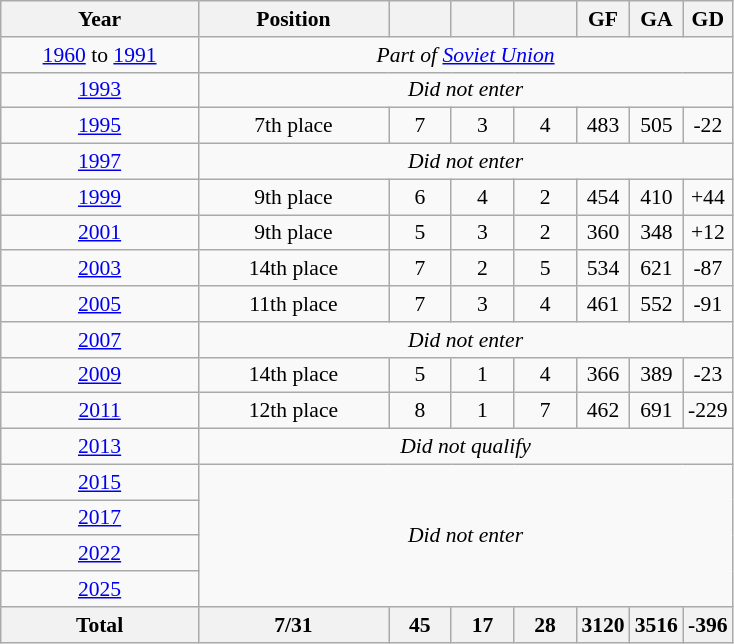<table class="wikitable" style="text-align: center;font-size:90%;">
<tr>
<th width=125>Year</th>
<th width=120>Position</th>
<th width=35></th>
<th width=35></th>
<th width=35></th>
<th>GF</th>
<th>GA</th>
<th>GD</th>
</tr>
<tr>
<td><a href='#'>1960</a> to <a href='#'>1991</a></td>
<td colspan=7><em>Part of <a href='#'>Soviet Union</a></em></td>
</tr>
<tr>
<td> <a href='#'>1993</a></td>
<td colspan=7><em>Did not enter</em></td>
</tr>
<tr>
<td> <a href='#'>1995</a></td>
<td>7th place</td>
<td>7</td>
<td>3</td>
<td>4</td>
<td>483</td>
<td>505</td>
<td>-22</td>
</tr>
<tr>
<td> <a href='#'>1997</a></td>
<td colspan=7><em>Did not enter</em></td>
</tr>
<tr>
<td> <a href='#'>1999</a></td>
<td>9th place</td>
<td>6</td>
<td>4</td>
<td>2</td>
<td>454</td>
<td>410</td>
<td>+44</td>
</tr>
<tr>
<td> <a href='#'>2001</a></td>
<td>9th place</td>
<td>5</td>
<td>3</td>
<td>2</td>
<td>360</td>
<td>348</td>
<td>+12</td>
</tr>
<tr>
<td> <a href='#'>2003</a></td>
<td>14th place</td>
<td>7</td>
<td>2</td>
<td>5</td>
<td>534</td>
<td>621</td>
<td>-87</td>
</tr>
<tr>
<td> <a href='#'>2005</a></td>
<td>11th place</td>
<td>7</td>
<td>3</td>
<td>4</td>
<td>461</td>
<td>552</td>
<td>-91</td>
</tr>
<tr>
<td> <a href='#'>2007</a></td>
<td colspan=7><em>Did not enter</em></td>
</tr>
<tr>
<td> <a href='#'>2009</a></td>
<td>14th place</td>
<td>5</td>
<td>1</td>
<td>4</td>
<td>366</td>
<td>389</td>
<td>-23</td>
</tr>
<tr>
<td> <a href='#'>2011</a></td>
<td>12th place</td>
<td>8</td>
<td>1</td>
<td>7</td>
<td>462</td>
<td>691</td>
<td>-229</td>
</tr>
<tr>
<td> <a href='#'>2013</a></td>
<td colspan=7><em>Did not qualify</em></td>
</tr>
<tr>
<td> <a href='#'>2015</a></td>
<td colspan=7 rowspan="4"><em>Did not enter</em></td>
</tr>
<tr>
<td> <a href='#'>2017</a></td>
</tr>
<tr>
<td> <a href='#'>2022</a></td>
</tr>
<tr>
<td> <a href='#'>2025</a></td>
</tr>
<tr>
<th>Total</th>
<th>7/31</th>
<th>45</th>
<th>17</th>
<th>28</th>
<th>3120</th>
<th>3516</th>
<th>-396</th>
</tr>
</table>
